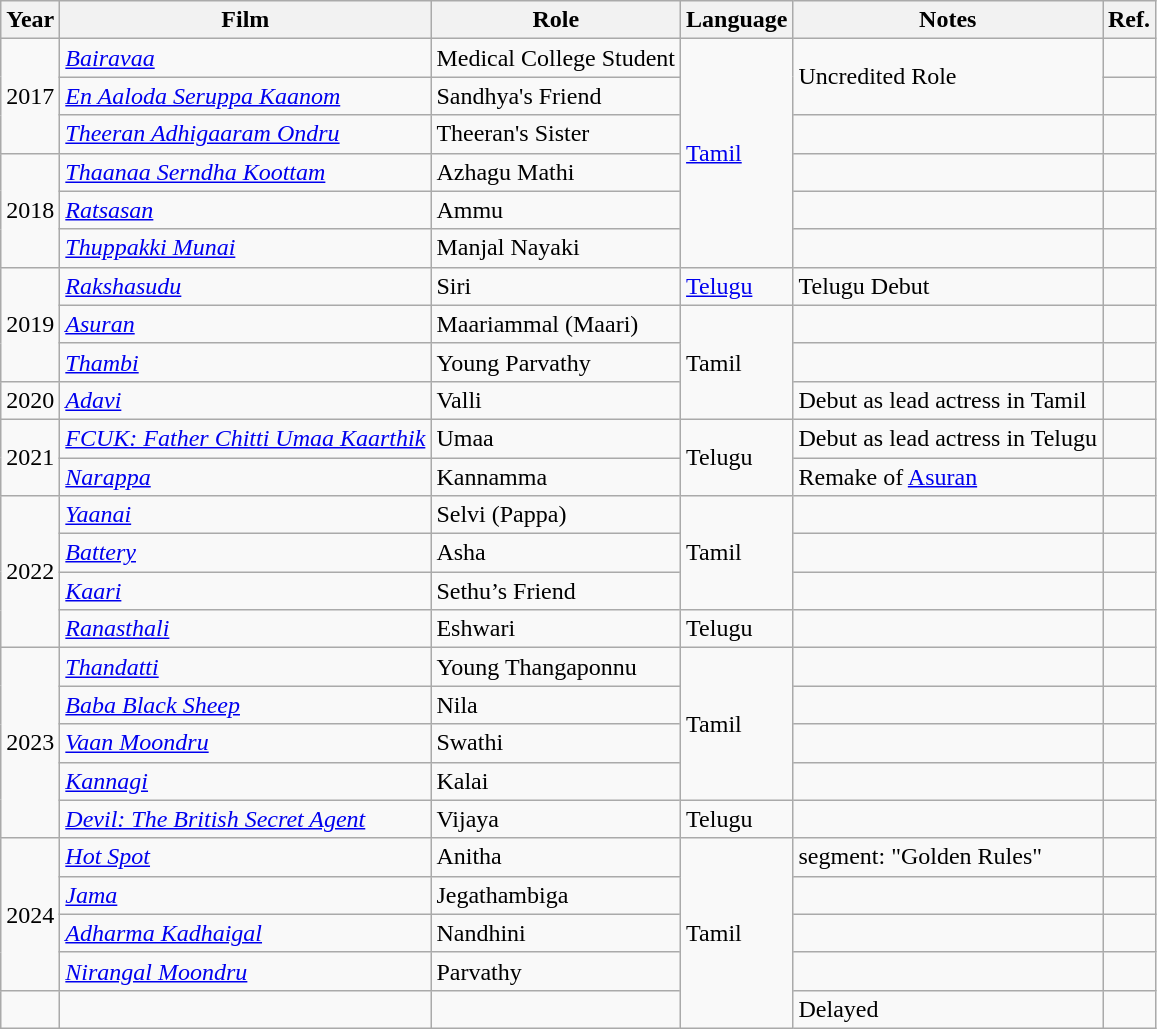<table class="wikitable sortable">
<tr>
<th>Year</th>
<th>Film</th>
<th>Role</th>
<th>Language</th>
<th class=unsortable>Notes</th>
<th class=unsortable>Ref.</th>
</tr>
<tr>
<td rowspan="3">2017</td>
<td><em><a href='#'>Bairavaa</a></em></td>
<td>Medical College Student</td>
<td Rowspan="6"><a href='#'>Tamil</a></td>
<td rowspan="2">Uncredited Role</td>
<td></td>
</tr>
<tr>
<td><em><a href='#'>En Aaloda Seruppa Kaanom</a></em></td>
<td>Sandhya's Friend</td>
<td></td>
</tr>
<tr>
<td><em><a href='#'>Theeran Adhigaaram Ondru</a></em></td>
<td>Theeran's Sister</td>
<td></td>
<td></td>
</tr>
<tr>
<td rowspan="3">2018</td>
<td><em><a href='#'>Thaanaa Serndha Koottam</a></em></td>
<td>Azhagu Mathi</td>
<td></td>
<td></td>
</tr>
<tr>
<td><em><a href='#'>Ratsasan</a></em></td>
<td>Ammu</td>
<td></td>
<td></td>
</tr>
<tr>
<td><em><a href='#'>Thuppakki Munai</a></em></td>
<td>Manjal Nayaki</td>
<td></td>
<td></td>
</tr>
<tr>
<td rowspan="3">2019</td>
<td><em><a href='#'>Rakshasudu</a></em></td>
<td>Siri</td>
<td><a href='#'>Telugu</a></td>
<td>Telugu Debut</td>
<td></td>
</tr>
<tr>
<td><em><a href='#'>Asuran</a></em></td>
<td>Maariammal (Maari)</td>
<td Rowspan="3">Tamil</td>
<td></td>
<td></td>
</tr>
<tr>
<td><em><a href='#'>Thambi</a></em></td>
<td>Young Parvathy</td>
<td></td>
<td></td>
</tr>
<tr>
<td rowspan="1">2020</td>
<td><em><a href='#'>Adavi</a></em></td>
<td>Valli</td>
<td>Debut as lead actress in Tamil</td>
<td></td>
</tr>
<tr>
<td rowspan="2">2021</td>
<td><em><a href='#'>FCUK: Father Chitti Umaa Kaarthik</a></em></td>
<td>Umaa</td>
<td rowspan="2">Telugu</td>
<td>Debut as lead actress in Telugu</td>
<td></td>
</tr>
<tr>
<td><em><a href='#'>Narappa</a></em></td>
<td>Kannamma</td>
<td>Remake of <a href='#'>Asuran</a></td>
<td></td>
</tr>
<tr>
<td rowspan="4">2022</td>
<td><em><a href='#'>Yaanai</a></em></td>
<td>Selvi (Pappa)</td>
<td rowspan="3">Tamil</td>
<td></td>
<td></td>
</tr>
<tr>
<td><em><a href='#'>Battery</a></em></td>
<td>Asha</td>
<td></td>
<td></td>
</tr>
<tr>
<td><em><a href='#'>Kaari</a></em></td>
<td>Sethu’s Friend</td>
<td></td>
<td></td>
</tr>
<tr>
<td><em><a href='#'>Ranasthali</a></em></td>
<td>Eshwari</td>
<td>Telugu</td>
<td></td>
<td></td>
</tr>
<tr>
<td rowspan="5">2023</td>
<td><em><a href='#'>Thandatti</a></em></td>
<td>Young Thangaponnu</td>
<td rowspan="4">Tamil</td>
<td></td>
<td></td>
</tr>
<tr>
<td><em><a href='#'>Baba Black Sheep</a></em></td>
<td>Nila</td>
<td></td>
<td></td>
</tr>
<tr>
<td><em><a href='#'>Vaan Moondru</a></em></td>
<td>Swathi</td>
<td></td>
<td></td>
</tr>
<tr>
<td><a href='#'><em>Kannagi</em></a></td>
<td>Kalai</td>
<td></td>
<td></td>
</tr>
<tr>
<td><em><a href='#'>Devil: The British Secret Agent</a></em></td>
<td>Vijaya</td>
<td>Telugu</td>
<td></td>
<td></td>
</tr>
<tr>
<td rowspan="4">2024</td>
<td><em><a href='#'>Hot Spot</a></em></td>
<td>Anitha</td>
<td rowspan="5">Tamil</td>
<td>segment: "Golden Rules"</td>
<td></td>
</tr>
<tr>
<td><em><a href='#'>Jama</a></em></td>
<td>Jegathambiga</td>
<td></td>
<td></td>
</tr>
<tr>
<td><em><a href='#'>Adharma Kadhaigal</a></em></td>
<td>Nandhini</td>
<td></td>
<td></td>
</tr>
<tr>
<td><em><a href='#'>Nirangal Moondru</a></em></td>
<td>Parvathy</td>
<td></td>
<td></td>
</tr>
<tr>
<td></td>
<td></td>
<td></td>
<td>Delayed</td>
<td></td>
</tr>
</table>
